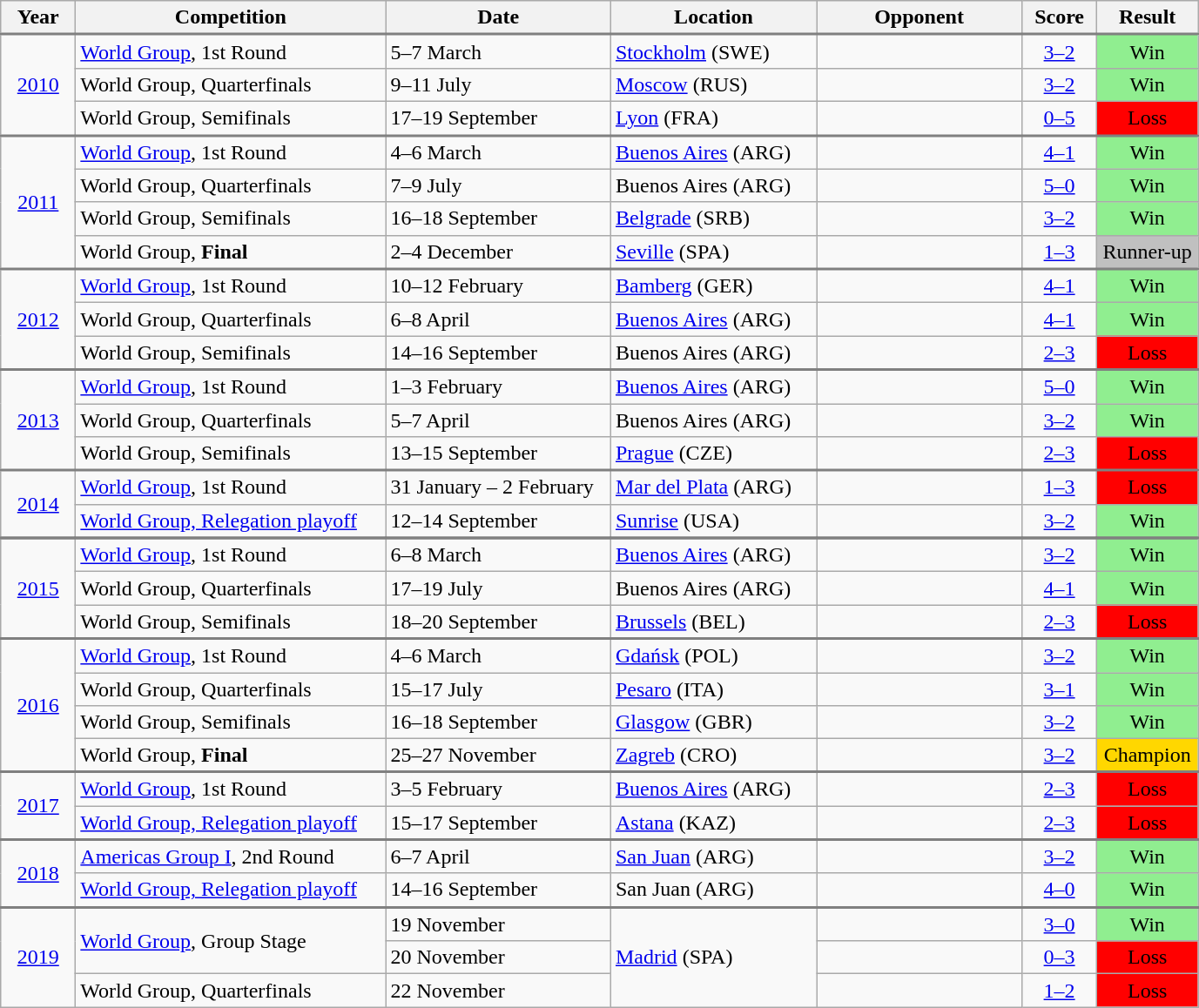<table class="wikitable collapsible collapsed">
<tr>
<th width="50">Year</th>
<th width="230">Competition</th>
<th width="165">Date</th>
<th width="150">Location</th>
<th width="150">Opponent</th>
<th width="50">Score</th>
<th width="70">Result</th>
</tr>
<tr style="border-top:2px solid gray;">
<td align="center" rowspan="3"><a href='#'>2010</a></td>
<td><a href='#'>World Group</a>, 1st Round</td>
<td>5–7 March</td>
<td><a href='#'>Stockholm</a> (SWE)</td>
<td></td>
<td align="center"><a href='#'>3–2</a></td>
<td align="center" bgcolor=lightgreen>Win</td>
</tr>
<tr>
<td>World Group, Quarterfinals</td>
<td>9–11 July</td>
<td><a href='#'>Moscow</a> (RUS)</td>
<td></td>
<td align="center"><a href='#'>3–2</a></td>
<td align="center" bgcolor=lightgreen>Win</td>
</tr>
<tr>
<td>World Group, Semifinals</td>
<td>17–19 September</td>
<td><a href='#'>Lyon</a> (FRA)</td>
<td></td>
<td align="center"><a href='#'>0–5</a></td>
<td align="center" bgcolor=red>Loss</td>
</tr>
<tr style="border-top:2px solid gray;">
<td align="center" rowspan="4"><a href='#'>2011</a></td>
<td><a href='#'>World Group</a>, 1st Round</td>
<td>4–6 March</td>
<td><a href='#'>Buenos Aires</a> (ARG)</td>
<td></td>
<td align="center"><a href='#'>4–1</a></td>
<td align="center" bgcolor=lightgreen>Win</td>
</tr>
<tr>
<td>World Group, Quarterfinals</td>
<td>7–9 July</td>
<td>Buenos Aires (ARG)</td>
<td></td>
<td align="center"><a href='#'>5–0</a></td>
<td align="center" bgcolor=lightgreen>Win</td>
</tr>
<tr>
<td>World Group, Semifinals</td>
<td>16–18 September</td>
<td><a href='#'>Belgrade</a> (SRB)</td>
<td></td>
<td align="center"><a href='#'>3–2</a></td>
<td align="center" bgcolor=lightgreen>Win</td>
</tr>
<tr>
<td>World Group, <strong>Final</strong></td>
<td>2–4 December</td>
<td><a href='#'>Seville</a> (SPA)</td>
<td></td>
<td align="center"><a href='#'>1–3</a></td>
<td align="center" bgcolor="silver">Runner-up</td>
</tr>
<tr style="border-top:2px solid gray;">
<td align="center" rowspan="3"><a href='#'>2012</a></td>
<td><a href='#'>World Group</a>, 1st Round</td>
<td>10–12 February</td>
<td><a href='#'>Bamberg</a> (GER)</td>
<td></td>
<td align="center"><a href='#'>4–1</a></td>
<td align="center" bgcolor=lightgreen>Win</td>
</tr>
<tr>
<td>World Group, Quarterfinals</td>
<td>6–8 April</td>
<td><a href='#'>Buenos Aires</a> (ARG)</td>
<td></td>
<td align="center"><a href='#'>4–1</a></td>
<td align="center" bgcolor=lightgreen>Win</td>
</tr>
<tr>
<td>World Group, Semifinals</td>
<td>14–16 September</td>
<td>Buenos Aires (ARG)</td>
<td></td>
<td align="center"><a href='#'>2–3</a></td>
<td align="center" bgcolor=red>Loss</td>
</tr>
<tr style="border-top:2px solid gray;">
<td align="center" rowspan=3><a href='#'>2013</a></td>
<td><a href='#'>World Group</a>, 1st Round</td>
<td>1–3 February</td>
<td><a href='#'>Buenos Aires</a> (ARG)</td>
<td></td>
<td align="center"><a href='#'>5–0</a></td>
<td align="center" bgcolor=lightgreen>Win</td>
</tr>
<tr>
<td>World Group, Quarterfinals</td>
<td>5–7 April</td>
<td>Buenos Aires (ARG)</td>
<td></td>
<td align="center"><a href='#'>3–2</a></td>
<td align="center" bgcolor=lightgreen>Win</td>
</tr>
<tr>
<td>World Group, Semifinals</td>
<td>13–15 September</td>
<td><a href='#'>Prague</a> (CZE)</td>
<td></td>
<td align="center"><a href='#'>2–3</a></td>
<td align="center" bgcolor=red>Loss</td>
</tr>
<tr style="border-top:2px solid gray;">
<td align="center" rowspan=2><a href='#'>2014</a></td>
<td><a href='#'>World Group</a>, 1st Round</td>
<td>31 January – 2 February</td>
<td><a href='#'>Mar del Plata</a> (ARG)</td>
<td></td>
<td align="center"><a href='#'>1–3</a></td>
<td align="center" bgcolor=red>Loss</td>
</tr>
<tr>
<td><a href='#'>World Group, Relegation playoff</a></td>
<td>12–14 September</td>
<td><a href='#'>Sunrise</a> (USA)</td>
<td></td>
<td align="center"><a href='#'>3–2</a></td>
<td align="center" bgcolor=lightgreen>Win</td>
</tr>
<tr style="border-top:2px solid gray;">
</tr>
<tr>
</tr>
<tr style="border-top:2px solid gray;">
<td align="center" rowspan=3><a href='#'>2015</a></td>
<td><a href='#'>World Group</a>, 1st Round</td>
<td>6–8 March</td>
<td><a href='#'>Buenos Aires</a> (ARG)</td>
<td></td>
<td align="center"><a href='#'>3–2</a></td>
<td align="center" bgcolor=lightgreen>Win</td>
</tr>
<tr>
<td>World Group, Quarterfinals</td>
<td>17–19 July</td>
<td>Buenos Aires (ARG)</td>
<td></td>
<td align="center"><a href='#'>4–1</a></td>
<td align="center" bgcolor=lightgreen>Win</td>
</tr>
<tr>
<td>World Group, Semifinals</td>
<td>18–20 September</td>
<td><a href='#'>Brussels</a> (BEL)</td>
<td></td>
<td align="center"><a href='#'>2–3</a></td>
<td align="center" bgcolor=red>Loss</td>
</tr>
<tr style="border-top:2px solid gray;">
<td align="center" rowspan=4><a href='#'>2016</a></td>
<td><a href='#'>World Group</a>, 1st Round</td>
<td>4–6 March</td>
<td><a href='#'>Gdańsk</a> (POL)</td>
<td></td>
<td align="center"><a href='#'>3–2</a></td>
<td align="center" bgcolor=lightgreen>Win</td>
</tr>
<tr>
<td>World Group, Quarterfinals</td>
<td>15–17 July</td>
<td><a href='#'>Pesaro</a> (ITA)</td>
<td></td>
<td align="center"><a href='#'>3–1</a></td>
<td align="center" bgcolor=lightgreen>Win</td>
</tr>
<tr>
<td>World Group, Semifinals</td>
<td>16–18 September</td>
<td><a href='#'>Glasgow</a> (GBR)</td>
<td></td>
<td align="center"><a href='#'>3–2</a></td>
<td align="center" bgcolor=lightgreen>Win</td>
</tr>
<tr>
<td>World Group, <strong>Final</strong></td>
<td>25–27 November</td>
<td><a href='#'>Zagreb</a> (CRO)</td>
<td></td>
<td align="center"><a href='#'>3–2</a></td>
<td align="center" bgcolor=gold>Champion</td>
</tr>
<tr>
</tr>
<tr style="border-top:2px solid gray;">
<td align="center" rowspan=2><a href='#'>2017</a></td>
<td><a href='#'>World Group</a>, 1st Round</td>
<td>3–5 February</td>
<td><a href='#'>Buenos Aires</a> (ARG)</td>
<td></td>
<td align="center"><a href='#'>2–3</a></td>
<td align="center" bgcolor=red>Loss</td>
</tr>
<tr>
<td><a href='#'>World Group, Relegation playoff</a></td>
<td>15–17 September</td>
<td><a href='#'>Astana</a> (KAZ)</td>
<td></td>
<td align="center"><a href='#'>2–3</a></td>
<td align="center" bgcolor=red>Loss</td>
</tr>
<tr style="border-top:2px solid gray;">
<td align="center" rowspan=2><a href='#'>2018</a></td>
<td><a href='#'>Americas Group I</a>, 2nd Round</td>
<td>6–7 April</td>
<td><a href='#'>San Juan</a> (ARG)</td>
<td></td>
<td align="center"><a href='#'>3–2</a></td>
<td align="center" bgcolor=lightgreen>Win</td>
</tr>
<tr>
<td><a href='#'>World Group, Relegation playoff</a></td>
<td>14–16 September</td>
<td>San Juan (ARG)</td>
<td></td>
<td align="center"><a href='#'>4–0</a></td>
<td align="center" bgcolor=lightgreen>Win</td>
</tr>
<tr style="border-top:2px solid gray;">
<td align="center" rowspan=3><a href='#'>2019</a></td>
<td rowspan="2"><a href='#'>World Group</a>, Group Stage</td>
<td>19 November</td>
<td rowspan=3><a href='#'>Madrid</a> (SPA)</td>
<td></td>
<td align="center"><a href='#'>3–0</a></td>
<td align="center" bgcolor=lightgreen>Win</td>
</tr>
<tr>
<td>20 November</td>
<td></td>
<td align="center"><a href='#'>0–3</a></td>
<td align="center" bgcolor=red>Loss</td>
</tr>
<tr>
<td>World Group, Quarterfinals</td>
<td>22 November</td>
<td></td>
<td align="center"><a href='#'>1–2</a></td>
<td align="center" bgcolor=red>Loss</td>
</tr>
</table>
